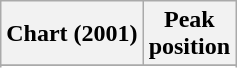<table class="wikitable plainrowheaders sortable">
<tr>
<th scope="col">Chart (2001)</th>
<th scope="col">Peak<br>position</th>
</tr>
<tr>
</tr>
<tr>
</tr>
<tr>
</tr>
<tr>
</tr>
</table>
